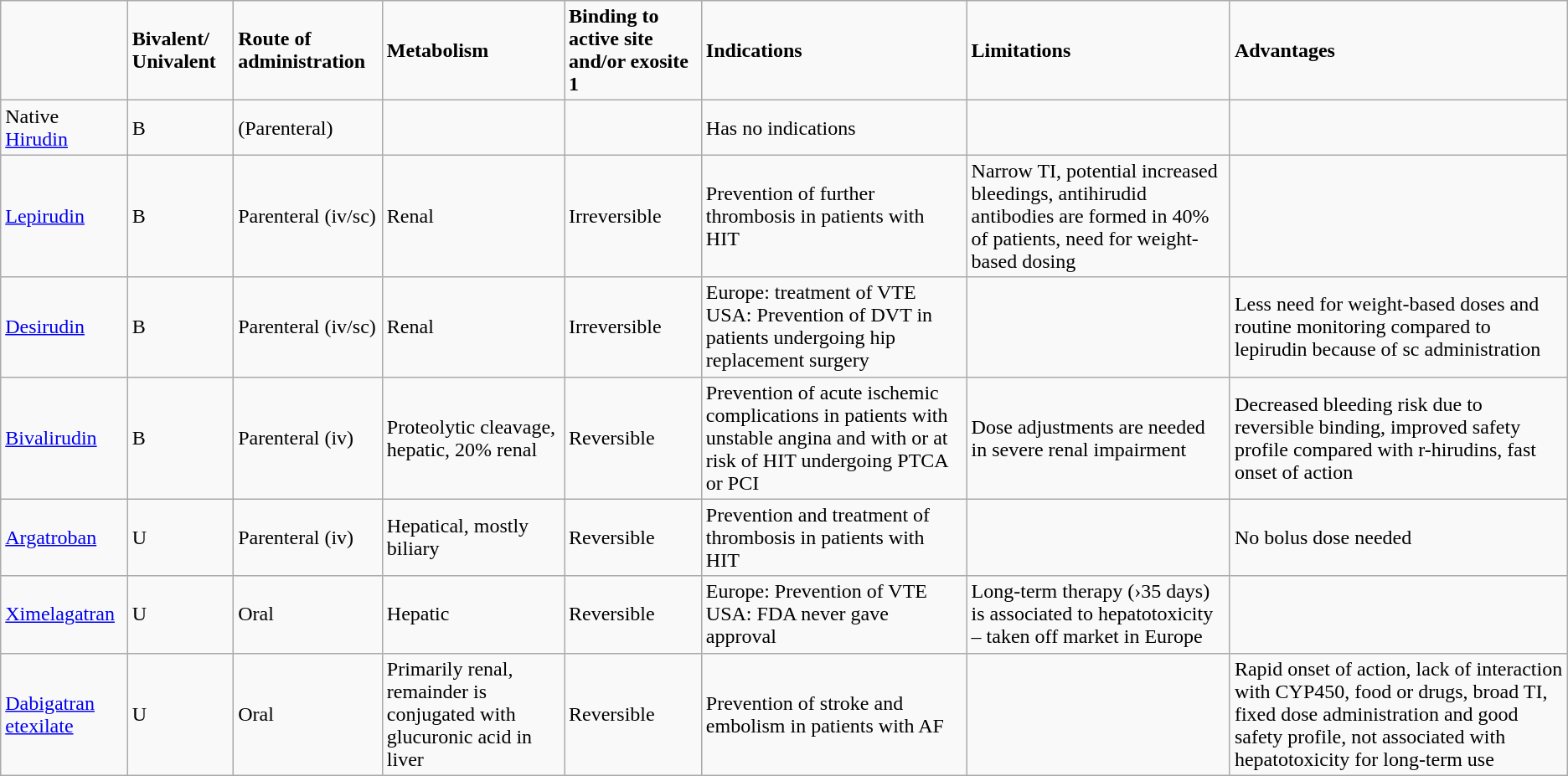<table class="wikitable">
<tr>
<td></td>
<td><strong>Bivalent/ Univalent</strong></td>
<td><strong>Route of administration</strong></td>
<td><strong>Metabolism</strong></td>
<td><strong>Binding to active site and/or exosite 1</strong></td>
<td><strong>Indications</strong></td>
<td><strong>Limitations</strong></td>
<td><strong>Advantages</strong></td>
</tr>
<tr>
<td>Native <a href='#'>Hirudin</a></td>
<td>B</td>
<td>(Parenteral)</td>
<td></td>
<td></td>
<td>Has no indications</td>
<td></td>
<td></td>
</tr>
<tr>
<td><a href='#'>Lepirudin</a></td>
<td>B</td>
<td>Parenteral (iv/sc)</td>
<td>Renal</td>
<td>Irreversible</td>
<td>Prevention of further thrombosis in patients with HIT</td>
<td>Narrow TI, potential increased bleedings, antihirudid antibodies are formed in 40% of patients, need for weight-based dosing</td>
<td></td>
</tr>
<tr>
<td><a href='#'>Desirudin</a></td>
<td>B</td>
<td>Parenteral (iv/sc)</td>
<td>Renal</td>
<td>Irreversible</td>
<td>Europe: treatment of VTE USA: Prevention of DVT in patients undergoing hip replacement surgery</td>
<td></td>
<td>Less need for weight-based doses and routine monitoring compared to lepirudin because of sc administration</td>
</tr>
<tr>
<td><a href='#'>Bivalirudin</a></td>
<td>B</td>
<td>Parenteral (iv)</td>
<td>Proteolytic cleavage, hepatic, 20% renal</td>
<td>Reversible</td>
<td>Prevention of acute ischemic complications in patients with unstable angina and with or at risk of HIT undergoing PTCA or PCI</td>
<td>Dose adjustments are needed in severe renal impairment</td>
<td>Decreased bleeding risk due to reversible binding, improved safety profile compared with r-hirudins, fast onset of action</td>
</tr>
<tr>
<td><a href='#'>Argatroban</a></td>
<td>U</td>
<td>Parenteral (iv)</td>
<td>Hepatical, mostly biliary</td>
<td>Reversible</td>
<td>Prevention and treatment of thrombosis in patients with HIT</td>
<td></td>
<td>No bolus dose needed</td>
</tr>
<tr>
<td><a href='#'>Ximelagatran</a></td>
<td>U</td>
<td>Oral</td>
<td>Hepatic</td>
<td>Reversible</td>
<td>Europe: Prevention of VTE<br>USA: FDA never gave approval</td>
<td>Long-term therapy (›35 days) is associated to hepatotoxicity – taken off market in Europe</td>
<td></td>
</tr>
<tr>
<td><a href='#'>Dabigatran etexilate</a></td>
<td>U</td>
<td>Oral</td>
<td>Primarily renal, remainder is conjugated with glucuronic acid in liver</td>
<td>Reversible</td>
<td>Prevention of stroke and embolism in patients with AF</td>
<td></td>
<td>Rapid onset of action, lack of interaction with CYP450, food or drugs, broad TI, fixed dose administration and good safety profile, not associated with hepatotoxicity for long-term use</td>
</tr>
</table>
